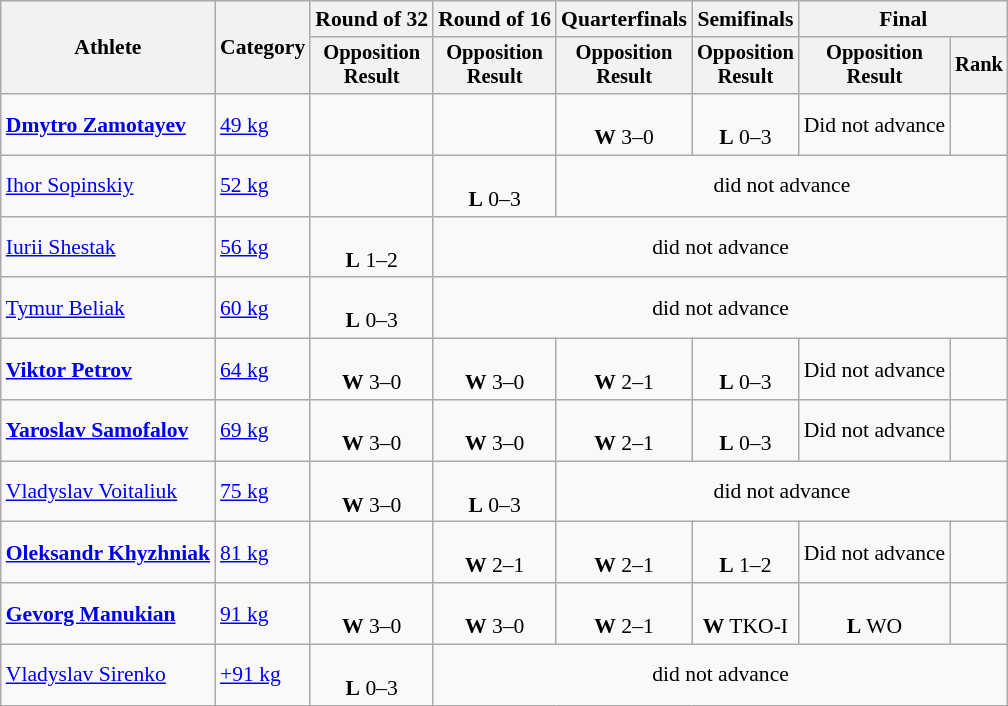<table class="wikitable" style="text-align:center; font-size:90%">
<tr>
<th rowspan=2>Athlete</th>
<th rowspan=2>Category</th>
<th>Round of 32</th>
<th>Round of 16</th>
<th>Quarterfinals</th>
<th>Semifinals</th>
<th colspan=2>Final</th>
</tr>
<tr style="font-size:95%">
<th>Opposition<br>Result</th>
<th>Opposition<br>Result</th>
<th>Opposition<br>Result</th>
<th>Opposition<br>Result</th>
<th>Opposition<br>Result</th>
<th>Rank</th>
</tr>
<tr>
<td align=left><strong><a href='#'>Dmytro Zamotayev</a></strong></td>
<td align=left><a href='#'>49 kg</a></td>
<td></td>
<td></td>
<td><br> <strong>W</strong> 3–0</td>
<td><br> <strong>L</strong> 0–3</td>
<td>Did not advance</td>
<td></td>
</tr>
<tr>
<td align=left><a href='#'>Ihor Sopinskiy</a></td>
<td align=left><a href='#'>52 kg</a></td>
<td></td>
<td><br> <strong>L</strong> 0–3</td>
<td colspan=4>did not advance</td>
</tr>
<tr>
<td align=left><a href='#'>Iurii Shestak</a></td>
<td align=left><a href='#'>56 kg</a></td>
<td><br> <strong>L</strong> 1–2</td>
<td colspan=5>did not advance</td>
</tr>
<tr>
<td align=left><a href='#'>Tymur Beliak</a></td>
<td align=left><a href='#'>60 kg</a></td>
<td><br> <strong>L</strong> 0–3</td>
<td colspan=5>did not advance</td>
</tr>
<tr>
<td align=left><strong><a href='#'>Viktor Petrov</a></strong></td>
<td align=left><a href='#'>64 kg</a></td>
<td><br> <strong>W</strong> 3–0</td>
<td><br> <strong>W</strong> 3–0</td>
<td><br> <strong>W</strong> 2–1</td>
<td><br> <strong>L</strong> 0–3</td>
<td>Did not advance</td>
<td></td>
</tr>
<tr>
<td align=left><strong><a href='#'>Yaroslav Samofalov</a></strong></td>
<td align=left><a href='#'>69 kg</a></td>
<td><br> <strong>W</strong> 3–0</td>
<td><br> <strong>W</strong> 3–0</td>
<td><br> <strong>W</strong> 2–1</td>
<td><br> <strong>L</strong> 0–3</td>
<td>Did not advance</td>
<td></td>
</tr>
<tr>
<td align=left><a href='#'>Vladyslav Voitaliuk</a></td>
<td align=left><a href='#'>75 kg</a></td>
<td><br> <strong>W</strong> 3–0</td>
<td><br> <strong>L</strong> 0–3</td>
<td colspan=4>did not advance</td>
</tr>
<tr>
<td align=left><strong><a href='#'>Oleksandr Khyzhniak</a></strong></td>
<td align=left><a href='#'>81 kg</a></td>
<td></td>
<td><br> <strong>W</strong> 2–1</td>
<td><br> <strong>W</strong> 2–1</td>
<td><br> <strong>L</strong> 1–2</td>
<td>Did not advance</td>
<td></td>
</tr>
<tr>
<td align=left><strong><a href='#'>Gevorg Manukian</a></strong></td>
<td align=left><a href='#'>91 kg</a></td>
<td><br> <strong>W</strong> 3–0</td>
<td><br> <strong>W</strong> 3–0</td>
<td><br> <strong>W</strong> 2–1</td>
<td><br> <strong>W</strong> TKO-I</td>
<td><br> <strong>L</strong> WO</td>
<td></td>
</tr>
<tr>
<td align=left><a href='#'>Vladyslav Sirenko</a></td>
<td align=left><a href='#'>+91 kg</a></td>
<td><br> <strong>L</strong> 0–3</td>
<td colspan=5>did not advance</td>
</tr>
</table>
